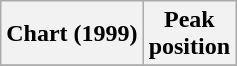<table class="wikitable sortable plainrowheaders" style="text-align:center;">
<tr>
<th>Chart (1999)</th>
<th>Peak<br>position</th>
</tr>
<tr>
</tr>
</table>
